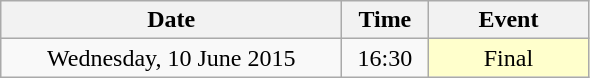<table class = "wikitable" style="text-align:center;">
<tr>
<th width=220>Date</th>
<th width=50>Time</th>
<th width=100>Event</th>
</tr>
<tr>
<td>Wednesday, 10 June 2015</td>
<td>16:30</td>
<td bgcolor=ffffcc>Final</td>
</tr>
</table>
